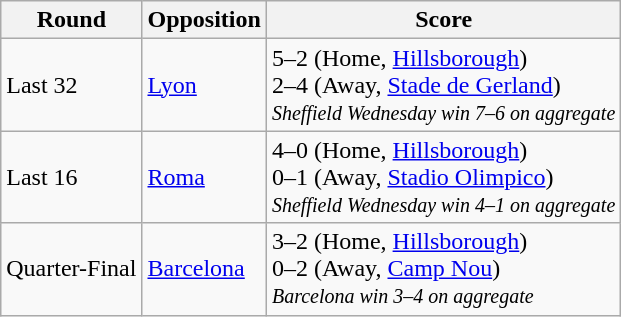<table class="wikitable">
<tr>
<th>Round</th>
<th>Opposition</th>
<th>Score</th>
</tr>
<tr>
<td>Last 32</td>
<td> <a href='#'>Lyon</a></td>
<td>5–2 (Home, <a href='#'>Hillsborough</a>) <br> 2–4 (Away, <a href='#'>Stade de Gerland</a>) <br> <em><small>Sheffield Wednesday win 7–6 on aggregate</small></em></td>
</tr>
<tr>
<td>Last 16</td>
<td> <a href='#'>Roma</a></td>
<td>4–0 (Home, <a href='#'>Hillsborough</a>) <br> 0–1 (Away, <a href='#'>Stadio Olimpico</a>) <br> <em><small>Sheffield Wednesday win 4–1 on aggregate</small></em></td>
</tr>
<tr>
<td>Quarter-Final</td>
<td> <a href='#'>Barcelona</a></td>
<td>3–2 (Home, <a href='#'>Hillsborough</a>) <br>  0–2 (Away, <a href='#'>Camp Nou</a>) <br> <em><small>Barcelona win 3–4 on aggregate</small></em></td>
</tr>
</table>
